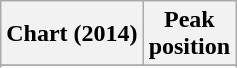<table class="wikitable sortable plainrowheaders" style="text-align:center">
<tr>
<th scope="col">Chart (2014)</th>
<th scope="col">Peak<br>position</th>
</tr>
<tr>
</tr>
<tr>
</tr>
<tr>
</tr>
<tr>
</tr>
</table>
